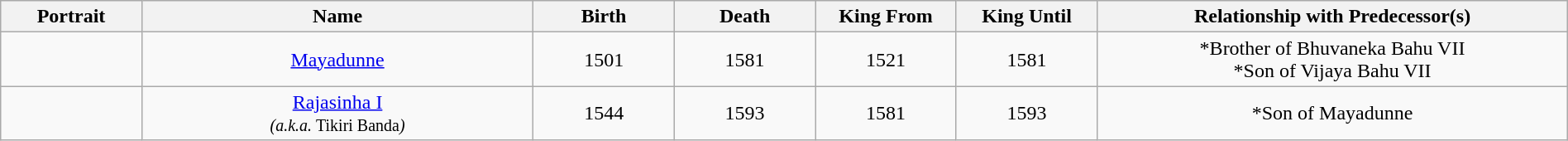<table width=100% class="wikitable">
<tr>
<th width=9%>Portrait</th>
<th width=25%>Name</th>
<th width=9%>Birth</th>
<th width=9%>Death</th>
<th width=9%>King From</th>
<th width=9%>King Until</th>
<th width=30%>Relationship with Predecessor(s)</th>
</tr>
<tr>
<td align="center"></td>
<td align="center"><a href='#'>Mayadunne</a></td>
<td align="center">1501</td>
<td align="center">1581</td>
<td align="center">1521</td>
<td align="center">1581</td>
<td align="center">*Brother of Bhuvaneka Bahu VII<br>*Son of Vijaya Bahu VII</td>
</tr>
<tr>
<td align="center"></td>
<td align="center"><a href='#'>Rajasinha I</a><br><small><em>(a.k.a. </em>Tikiri Banda<em>)</em></small></td>
<td align="center">1544</td>
<td align="center">1593</td>
<td align="center">1581</td>
<td align="center">1593</td>
<td align="center">*Son of Mayadunne</td>
</tr>
</table>
